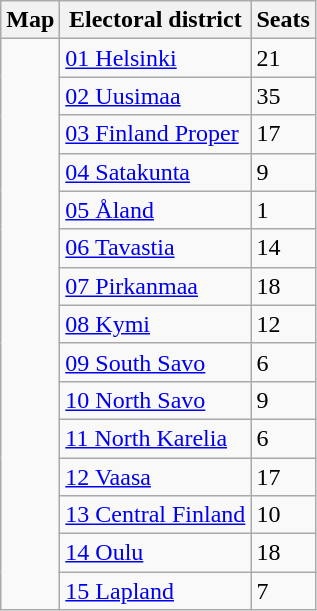<table class="wikitable">
<tr>
<th>Map</th>
<th>Electoral district</th>
<th>Seats</th>
</tr>
<tr>
<td rowspan="15"></td>
<td><a href='#'>01 Helsinki</a></td>
<td>21</td>
</tr>
<tr>
<td><a href='#'>02 Uusimaa</a></td>
<td>35</td>
</tr>
<tr>
<td><a href='#'>03 Finland Proper</a></td>
<td>17</td>
</tr>
<tr>
<td><a href='#'>04 Satakunta</a></td>
<td>9</td>
</tr>
<tr>
<td><a href='#'>05 Åland</a></td>
<td>1</td>
</tr>
<tr>
<td><a href='#'>06 Tavastia</a></td>
<td>14</td>
</tr>
<tr>
<td><a href='#'>07 Pirkanmaa</a></td>
<td>18</td>
</tr>
<tr>
<td><a href='#'>08 Kymi</a></td>
<td>12</td>
</tr>
<tr>
<td><a href='#'>09 South Savo</a></td>
<td>6</td>
</tr>
<tr>
<td><a href='#'>10 North Savo</a></td>
<td>9</td>
</tr>
<tr>
<td><a href='#'>11 North Karelia</a></td>
<td>6</td>
</tr>
<tr>
<td><a href='#'>12 Vaasa</a></td>
<td>17</td>
</tr>
<tr>
<td><a href='#'>13 Central Finland</a></td>
<td>10</td>
</tr>
<tr>
<td><a href='#'>14 Oulu</a></td>
<td>18</td>
</tr>
<tr>
<td><a href='#'>15 Lapland</a></td>
<td>7</td>
</tr>
</table>
